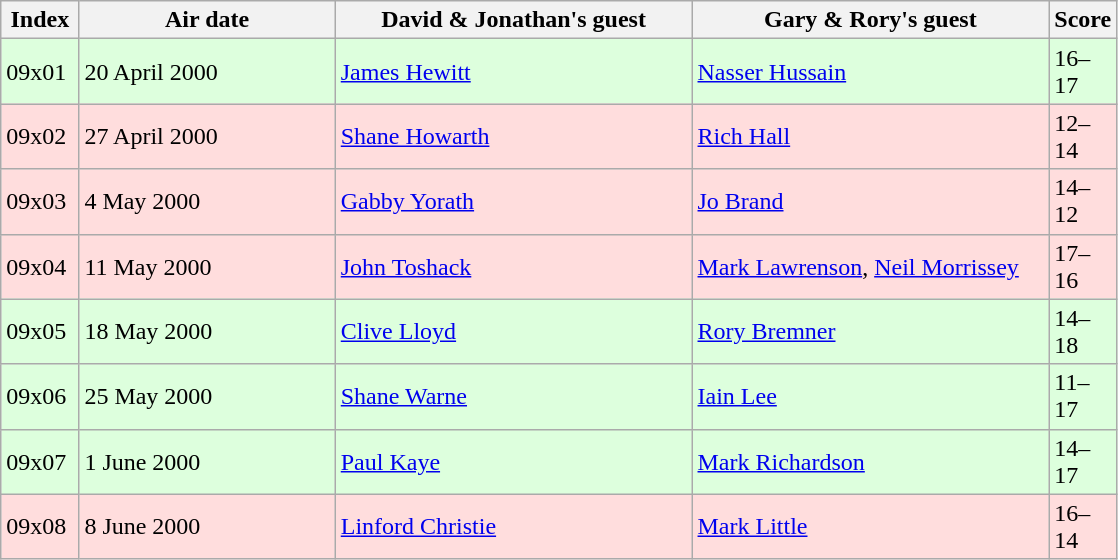<table class="wikitable" style="width:745px;">
<tr>
<th style="width:7%;">Index</th>
<th style="width:23%;">Air date</th>
<th style="width:32%;">David & Jonathan's guest</th>
<th style="width:32%;">Gary & Rory's guest</th>
<th style="width:7%;">Score</th>
</tr>
<tr style="background:#dfd;">
<td>09x01</td>
<td>20 April 2000</td>
<td><a href='#'>James Hewitt</a></td>
<td><a href='#'>Nasser Hussain</a></td>
<td>16–17</td>
</tr>
<tr style="background:#fdd;">
<td>09x02</td>
<td>27 April 2000</td>
<td><a href='#'>Shane Howarth</a></td>
<td><a href='#'>Rich Hall</a></td>
<td>12–14</td>
</tr>
<tr style="background:#fdd;">
<td>09x03</td>
<td>4 May 2000</td>
<td><a href='#'>Gabby Yorath</a></td>
<td><a href='#'>Jo Brand</a></td>
<td>14–12</td>
</tr>
<tr style="background:#fdd;">
<td>09x04</td>
<td>11 May 2000</td>
<td><a href='#'>John Toshack</a></td>
<td><a href='#'>Mark Lawrenson</a>, <a href='#'>Neil Morrissey</a></td>
<td>17–16</td>
</tr>
<tr style="background:#dfd;">
<td>09x05</td>
<td>18 May 2000</td>
<td><a href='#'>Clive Lloyd</a></td>
<td><a href='#'>Rory Bremner</a></td>
<td>14–18</td>
</tr>
<tr style="background:#dfd;">
<td>09x06</td>
<td>25 May 2000</td>
<td><a href='#'>Shane Warne</a></td>
<td><a href='#'>Iain Lee</a></td>
<td>11–17</td>
</tr>
<tr style="background:#dfd;">
<td>09x07</td>
<td>1 June 2000</td>
<td><a href='#'>Paul Kaye</a></td>
<td><a href='#'>Mark Richardson</a></td>
<td>14–17</td>
</tr>
<tr style="background:#fdd;">
<td>09x08</td>
<td>8 June 2000</td>
<td><a href='#'>Linford Christie</a></td>
<td><a href='#'>Mark Little</a></td>
<td>16–14</td>
</tr>
</table>
